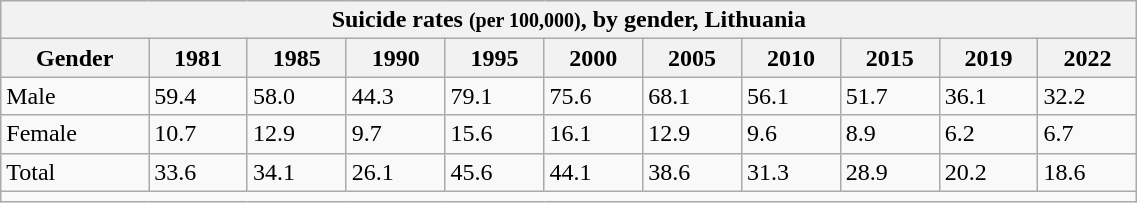<table class="wikitable" style="width: 60%;">
<tr>
<th colspan="11">Suicide rates <small>(per 100,000)</small>, by gender, Lithuania</th>
</tr>
<tr>
<th>Gender</th>
<th>1981</th>
<th>1985</th>
<th>1990</th>
<th>1995</th>
<th>2000</th>
<th>2005</th>
<th>2010</th>
<th>2015</th>
<th>2019</th>
<th>2022</th>
</tr>
<tr>
<td>Male</td>
<td>59.4</td>
<td>58.0</td>
<td>44.3</td>
<td>79.1</td>
<td>75.6</td>
<td>68.1</td>
<td>56.1</td>
<td>51.7</td>
<td>36.1</td>
<td>32.2</td>
</tr>
<tr>
<td>Female</td>
<td>10.7</td>
<td>12.9</td>
<td>9.7</td>
<td>15.6</td>
<td>16.1</td>
<td>12.9</td>
<td>9.6</td>
<td>8.9</td>
<td>6.2</td>
<td>6.7</td>
</tr>
<tr>
<td>Total</td>
<td>33.6</td>
<td>34.1</td>
<td>26.1</td>
<td>45.6</td>
<td>44.1</td>
<td>38.6</td>
<td>31.3</td>
<td>28.9</td>
<td>20.2</td>
<td>18.6</td>
</tr>
<tr>
<td colspan="11"></td>
</tr>
</table>
